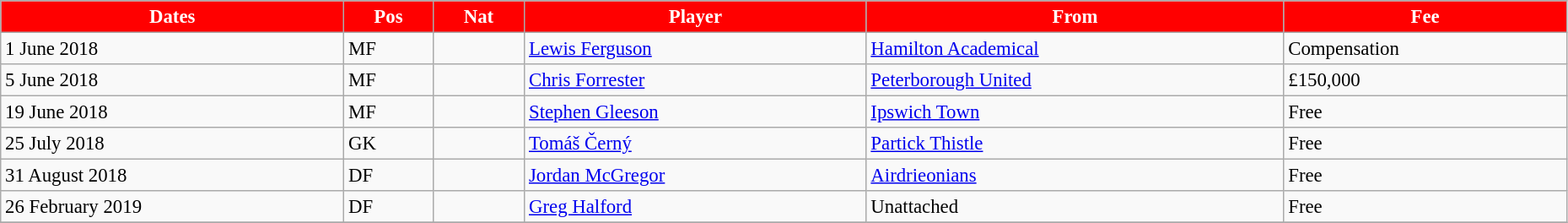<table class="wikitable" style="text-align:center; font-size:95%;width:98%; text-align:left">
<tr>
<th style="background:#FF0000; color:#FFFFFF;" scope="col">Dates</th>
<th style="background:#FF0000; color:#FFFFFF;" scope="col">Pos</th>
<th style="background:#FF0000; color:#FFFFFF;" scope="col">Nat</th>
<th style="background:#FF0000; color:#FFFFFF;" scope="col">Player</th>
<th style="background:#FF0000; color:#FFFFFF;" scope="col">From</th>
<th style="background:#FF0000; color:#FFFFFF;" scope="col">Fee</th>
</tr>
<tr>
<td>1 June 2018</td>
<td>MF</td>
<td></td>
<td><a href='#'>Lewis Ferguson</a></td>
<td> <a href='#'>Hamilton Academical</a></td>
<td>Compensation</td>
</tr>
<tr>
<td>5 June 2018</td>
<td>MF</td>
<td></td>
<td><a href='#'>Chris Forrester</a></td>
<td> <a href='#'>Peterborough United</a></td>
<td>£150,000</td>
</tr>
<tr>
<td>19 June 2018</td>
<td>MF</td>
<td></td>
<td><a href='#'>Stephen Gleeson</a></td>
<td> <a href='#'>Ipswich Town</a></td>
<td>Free</td>
</tr>
<tr>
<td>25 July 2018</td>
<td>GK</td>
<td></td>
<td><a href='#'>Tomáš Černý</a></td>
<td> <a href='#'>Partick Thistle</a></td>
<td>Free</td>
</tr>
<tr>
<td>31 August 2018</td>
<td>DF</td>
<td></td>
<td><a href='#'>Jordan McGregor</a></td>
<td> <a href='#'>Airdrieonians</a></td>
<td>Free</td>
</tr>
<tr>
<td>26 February 2019</td>
<td>DF</td>
<td></td>
<td><a href='#'>Greg Halford</a></td>
<td>Unattached</td>
<td>Free</td>
</tr>
<tr>
</tr>
</table>
